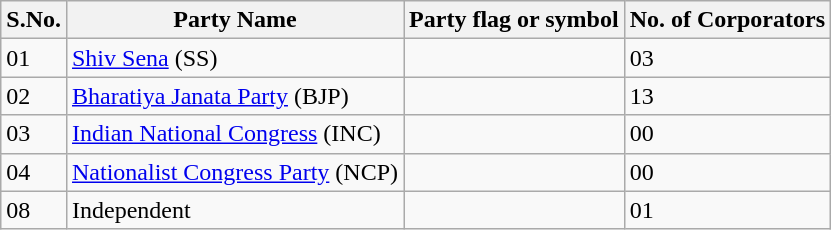<table class="sortable wikitable">
<tr>
<th>S.No.</th>
<th>Party Name</th>
<th>Party flag or symbol</th>
<th>No. of Corporators</th>
</tr>
<tr>
<td>01</td>
<td><a href='#'>Shiv Sena</a> (SS)</td>
<td></td>
<td>03</td>
</tr>
<tr>
<td>02</td>
<td><a href='#'>Bharatiya Janata Party</a> (BJP)</td>
<td></td>
<td>13</td>
</tr>
<tr>
<td>03</td>
<td><a href='#'>Indian National Congress</a> (INC)</td>
<td></td>
<td>00</td>
</tr>
<tr>
<td>04</td>
<td><a href='#'>Nationalist Congress Party</a> (NCP)</td>
<td></td>
<td>00</td>
</tr>
<tr>
<td>08</td>
<td>Independent</td>
<td></td>
<td>01</td>
</tr>
</table>
